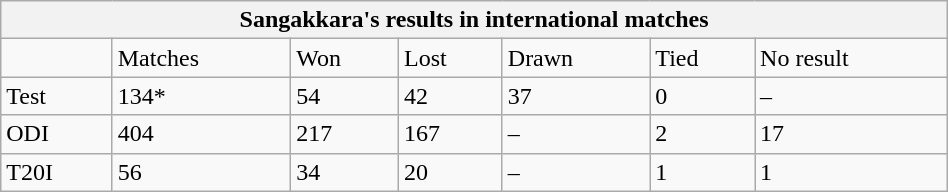<table class="wikitable" style="float:right; margin-left:1em; width:50%;">
<tr>
<th colspan="7"><strong>Sangakkara's results in international matches</strong></th>
</tr>
<tr>
<td> </td>
<td>Matches</td>
<td>Won</td>
<td>Lost</td>
<td>Drawn</td>
<td>Tied</td>
<td>No result</td>
</tr>
<tr>
<td>Test</td>
<td>134*</td>
<td>54</td>
<td>42</td>
<td>37</td>
<td>0</td>
<td>–</td>
</tr>
<tr>
<td>ODI</td>
<td>404</td>
<td>217</td>
<td>167</td>
<td>–</td>
<td>2</td>
<td>17</td>
</tr>
<tr>
<td>T20I</td>
<td>56</td>
<td>34</td>
<td>20</td>
<td>–</td>
<td>1</td>
<td>1</td>
</tr>
</table>
